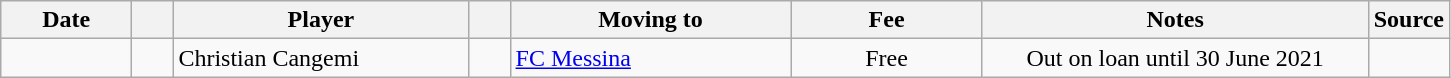<table class="wikitable sortable">
<tr>
<th style="width:80px;">Date</th>
<th style="width:20px;"></th>
<th style="width:190px;">Player</th>
<th style="width:20px;"></th>
<th style="width:180px;">Moving to</th>
<th style="width:120px;" class="unsortable">Fee</th>
<th style="width:250px;" class="unsortable">Notes</th>
<th style="width:20px;">Source</th>
</tr>
<tr>
<td></td>
<td align=center></td>
<td> Christian Cangemi</td>
<td align=center></td>
<td> <a href='#'>FC Messina</a></td>
<td align=center>Free</td>
<td align=center>Out on loan until 30 June 2021</td>
<td></td>
</tr>
</table>
